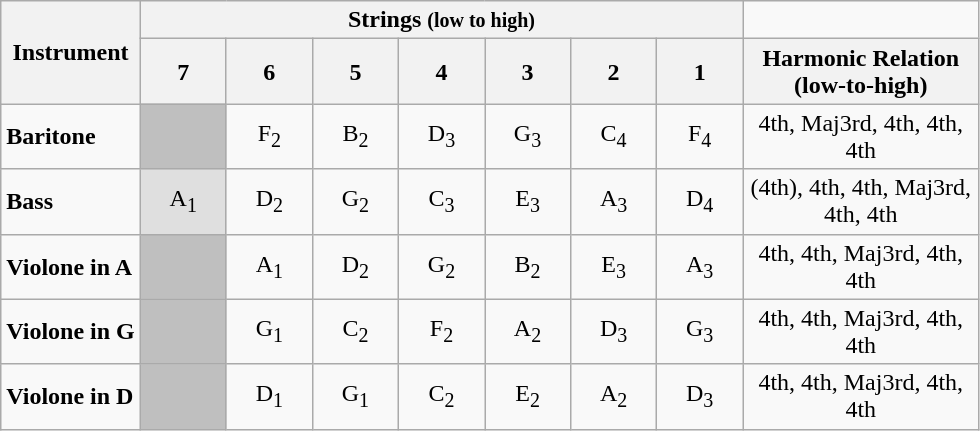<table class="wikitable" style="text-align:center">
<tr>
<th rowspan=2>Instrument</th>
<th colspan=7>Strings <small>(low to high)</small></th>
</tr>
<tr>
<th style="width: 50px">7</th>
<th style="width: 50px">6</th>
<th style="width: 50px">5</th>
<th style="width: 50px">4</th>
<th style="width: 50px">3</th>
<th style="width: 50px">2</th>
<th style="width: 50px">1</th>
<th style="width: 150px">Harmonic Relation (low-to-high)</th>
</tr>
<tr>
<td align="left"><strong>Baritone</strong></td>
<td style="background: #BFBFBF;"></td>
<td>F<sub>2</sub></td>
<td>B<sub>2</sub></td>
<td>D<sub>3</sub></td>
<td>G<sub>3</sub></td>
<td>C<sub>4</sub></td>
<td>F<sub>4</sub></td>
<td>4th, Maj3rd, 4th, 4th, 4th</td>
</tr>
<tr>
<td align="left"><strong>Bass</strong></td>
<td style="background: #DFDFDF;">A<sub>1</sub></td>
<td>D<sub>2</sub></td>
<td>G<sub>2</sub></td>
<td>C<sub>3</sub></td>
<td>E<sub>3</sub></td>
<td>A<sub>3</sub></td>
<td>D<sub>4</sub></td>
<td>(4th), 4th, 4th, Maj3rd, 4th, 4th</td>
</tr>
<tr>
<td align="left"><strong>Violone in A</strong> <small></small></td>
<td style="background: #BFBFBF;"></td>
<td>A<sub>1</sub></td>
<td>D<sub>2</sub></td>
<td>G<sub>2</sub></td>
<td>B<sub>2</sub></td>
<td>E<sub>3</sub></td>
<td>A<sub>3</sub></td>
<td>4th, 4th, Maj3rd, 4th, 4th</td>
</tr>
<tr>
<td align="left"><strong>Violone in G</strong></td>
<td style="background: #BFBFBF;"></td>
<td>G<sub>1</sub></td>
<td>C<sub>2</sub></td>
<td>F<sub>2</sub></td>
<td>A<sub>2</sub></td>
<td>D<sub>3</sub></td>
<td>G<sub>3</sub></td>
<td>4th, 4th, Maj3rd, 4th, 4th</td>
</tr>
<tr>
<td align="left"><strong>Violone in D</strong></td>
<td style="background: #BFBFBF;"></td>
<td>D<sub>1</sub></td>
<td>G<sub>1</sub></td>
<td>C<sub>2</sub></td>
<td>E<sub>2</sub></td>
<td>A<sub>2</sub></td>
<td>D<sub>3</sub></td>
<td>4th, 4th, Maj3rd, 4th, 4th</td>
</tr>
</table>
